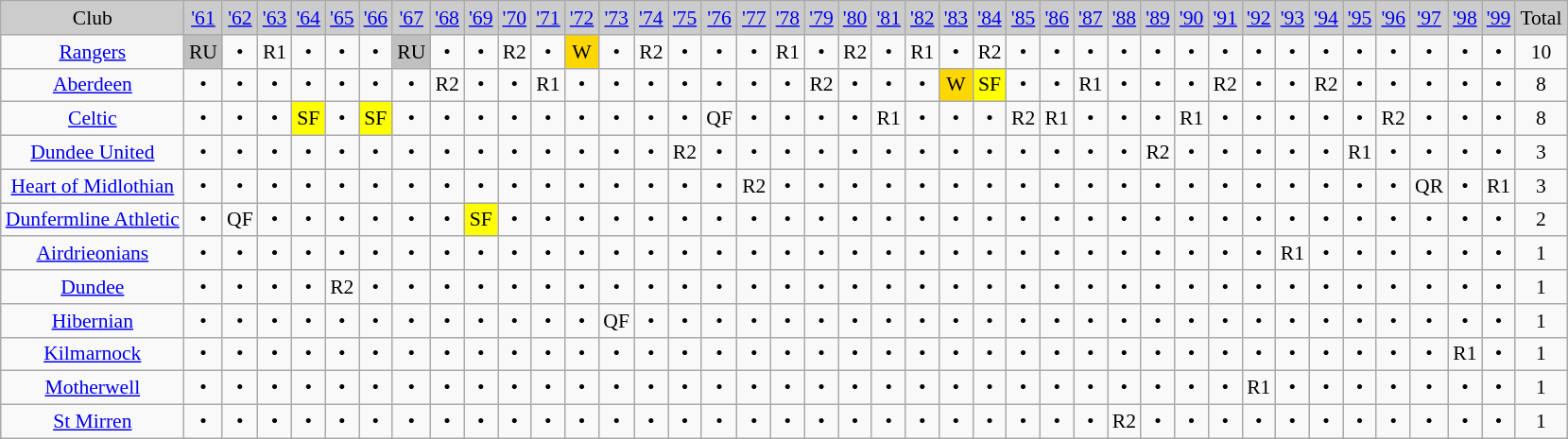<table class="wikitable" style="text-align:center; font-size:90%">
<tr style="background:#ccc">
<td>Club</td>
<td><a href='#'>'61</a></td>
<td><a href='#'>'62</a></td>
<td><a href='#'>'63</a></td>
<td><a href='#'>'64</a></td>
<td><a href='#'>'65</a></td>
<td><a href='#'>'66</a></td>
<td><a href='#'>'67</a></td>
<td><a href='#'>'68</a></td>
<td><a href='#'>'69</a></td>
<td><a href='#'>'70</a></td>
<td><a href='#'>'71</a></td>
<td><a href='#'>'72</a></td>
<td><a href='#'>'73</a></td>
<td><a href='#'>'74</a></td>
<td><a href='#'>'75</a></td>
<td><a href='#'>'76</a></td>
<td><a href='#'>'77</a></td>
<td><a href='#'>'78</a></td>
<td><a href='#'>'79</a></td>
<td><a href='#'>'80</a></td>
<td><a href='#'>'81</a></td>
<td><a href='#'>'82</a></td>
<td><a href='#'>'83</a></td>
<td><a href='#'>'84</a></td>
<td><a href='#'>'85</a></td>
<td><a href='#'>'86</a></td>
<td><a href='#'>'87</a></td>
<td><a href='#'>'88</a></td>
<td><a href='#'>'89</a></td>
<td><a href='#'>'90</a></td>
<td><a href='#'>'91</a></td>
<td><a href='#'>'92</a></td>
<td><a href='#'>'93</a></td>
<td><a href='#'>'94</a></td>
<td><a href='#'>'95</a></td>
<td><a href='#'>'96</a></td>
<td><a href='#'>'97</a></td>
<td><a href='#'>'98</a></td>
<td><a href='#'>'99</a></td>
<td>Total</td>
</tr>
<tr>
<td><a href='#'>Rangers</a></td>
<td bgcolor=silver>RU</td>
<td>•</td>
<td>R1</td>
<td>•</td>
<td>•</td>
<td>•</td>
<td bgcolor=silver>RU</td>
<td>•</td>
<td>•</td>
<td>R2</td>
<td>•</td>
<td bgcolor=gold>W</td>
<td>•</td>
<td>R2</td>
<td>•</td>
<td>•</td>
<td>•</td>
<td>R1</td>
<td>•</td>
<td>R2</td>
<td>•</td>
<td>R1</td>
<td>•</td>
<td>R2</td>
<td>•</td>
<td>•</td>
<td>•</td>
<td>•</td>
<td>•</td>
<td>•</td>
<td>•</td>
<td>•</td>
<td>•</td>
<td>•</td>
<td>•</td>
<td>•</td>
<td>•</td>
<td>•</td>
<td>•</td>
<td>10</td>
</tr>
<tr>
<td><a href='#'>Aberdeen</a></td>
<td>•</td>
<td>•</td>
<td>•</td>
<td>•</td>
<td>•</td>
<td>•</td>
<td>•</td>
<td>R2</td>
<td>•</td>
<td>•</td>
<td>R1</td>
<td>•</td>
<td>•</td>
<td>•</td>
<td>•</td>
<td>•</td>
<td>•</td>
<td>•</td>
<td>R2</td>
<td>•</td>
<td>•</td>
<td>•</td>
<td bgcolor=gold>W</td>
<td bgcolor=yellow>SF</td>
<td>•</td>
<td>•</td>
<td>R1</td>
<td>•</td>
<td>•</td>
<td>•</td>
<td>R2</td>
<td>•</td>
<td>•</td>
<td>R2</td>
<td>•</td>
<td>•</td>
<td>•</td>
<td>•</td>
<td>•</td>
<td>8</td>
</tr>
<tr>
<td><a href='#'>Celtic</a></td>
<td>•</td>
<td>•</td>
<td>•</td>
<td bgcolor=yellow>SF</td>
<td>•</td>
<td bgcolor=yellow>SF</td>
<td>•</td>
<td>•</td>
<td>•</td>
<td>•</td>
<td>•</td>
<td>•</td>
<td>•</td>
<td>•</td>
<td>•</td>
<td>QF</td>
<td>•</td>
<td>•</td>
<td>•</td>
<td>•</td>
<td>R1</td>
<td>•</td>
<td>•</td>
<td>•</td>
<td>R2</td>
<td>R1</td>
<td>•</td>
<td>•</td>
<td>•</td>
<td>R1</td>
<td>•</td>
<td>•</td>
<td>•</td>
<td>•</td>
<td>•</td>
<td>R2</td>
<td>•</td>
<td>•</td>
<td>•</td>
<td>8</td>
</tr>
<tr>
<td><a href='#'>Dundee United</a></td>
<td>•</td>
<td>•</td>
<td>•</td>
<td>•</td>
<td>•</td>
<td>•</td>
<td>•</td>
<td>•</td>
<td>•</td>
<td>•</td>
<td>•</td>
<td>•</td>
<td>•</td>
<td>•</td>
<td>R2</td>
<td>•</td>
<td>•</td>
<td>•</td>
<td>•</td>
<td>•</td>
<td>•</td>
<td>•</td>
<td>•</td>
<td>•</td>
<td>•</td>
<td>•</td>
<td>•</td>
<td>•</td>
<td>R2</td>
<td>•</td>
<td>•</td>
<td>•</td>
<td>•</td>
<td>•</td>
<td>R1</td>
<td>•</td>
<td>•</td>
<td>•</td>
<td>•</td>
<td>3</td>
</tr>
<tr>
<td><a href='#'>Heart of Midlothian</a></td>
<td>•</td>
<td>•</td>
<td>•</td>
<td>•</td>
<td>•</td>
<td>•</td>
<td>•</td>
<td>•</td>
<td>•</td>
<td>•</td>
<td>•</td>
<td>•</td>
<td>•</td>
<td>•</td>
<td>•</td>
<td>•</td>
<td>R2</td>
<td>•</td>
<td>•</td>
<td>•</td>
<td>•</td>
<td>•</td>
<td>•</td>
<td>•</td>
<td>•</td>
<td>•</td>
<td>•</td>
<td>•</td>
<td>•</td>
<td>•</td>
<td>•</td>
<td>•</td>
<td>•</td>
<td>•</td>
<td>•</td>
<td>•</td>
<td>QR</td>
<td>•</td>
<td>R1</td>
<td>3</td>
</tr>
<tr>
<td><a href='#'>Dunfermline Athletic</a></td>
<td>•</td>
<td>QF</td>
<td>•</td>
<td>•</td>
<td>•</td>
<td>•</td>
<td>•</td>
<td>•</td>
<td bgcolor=yellow>SF</td>
<td>•</td>
<td>•</td>
<td>•</td>
<td>•</td>
<td>•</td>
<td>•</td>
<td>•</td>
<td>•</td>
<td>•</td>
<td>•</td>
<td>•</td>
<td>•</td>
<td>•</td>
<td>•</td>
<td>•</td>
<td>•</td>
<td>•</td>
<td>•</td>
<td>•</td>
<td>•</td>
<td>•</td>
<td>•</td>
<td>•</td>
<td>•</td>
<td>•</td>
<td>•</td>
<td>•</td>
<td>•</td>
<td>•</td>
<td>•</td>
<td>2</td>
</tr>
<tr>
<td><a href='#'>Airdrieonians</a></td>
<td>•</td>
<td>•</td>
<td>•</td>
<td>•</td>
<td>•</td>
<td>•</td>
<td>•</td>
<td>•</td>
<td>•</td>
<td>•</td>
<td>•</td>
<td>•</td>
<td>•</td>
<td>•</td>
<td>•</td>
<td>•</td>
<td>•</td>
<td>•</td>
<td>•</td>
<td>•</td>
<td>•</td>
<td>•</td>
<td>•</td>
<td>•</td>
<td>•</td>
<td>•</td>
<td>•</td>
<td>•</td>
<td>•</td>
<td>•</td>
<td>•</td>
<td>•</td>
<td>R1</td>
<td>•</td>
<td>•</td>
<td>•</td>
<td>•</td>
<td>•</td>
<td>•</td>
<td>1</td>
</tr>
<tr>
<td><a href='#'>Dundee</a></td>
<td>•</td>
<td>•</td>
<td>•</td>
<td>•</td>
<td>R2</td>
<td>•</td>
<td>•</td>
<td>•</td>
<td>•</td>
<td>•</td>
<td>•</td>
<td>•</td>
<td>•</td>
<td>•</td>
<td>•</td>
<td>•</td>
<td>•</td>
<td>•</td>
<td>•</td>
<td>•</td>
<td>•</td>
<td>•</td>
<td>•</td>
<td>•</td>
<td>•</td>
<td>•</td>
<td>•</td>
<td>•</td>
<td>•</td>
<td>•</td>
<td>•</td>
<td>•</td>
<td>•</td>
<td>•</td>
<td>•</td>
<td>•</td>
<td>•</td>
<td>•</td>
<td>•</td>
<td>1</td>
</tr>
<tr>
<td><a href='#'>Hibernian</a></td>
<td>•</td>
<td>•</td>
<td>•</td>
<td>•</td>
<td>•</td>
<td>•</td>
<td>•</td>
<td>•</td>
<td>•</td>
<td>•</td>
<td>•</td>
<td>•</td>
<td>QF</td>
<td>•</td>
<td>•</td>
<td>•</td>
<td>•</td>
<td>•</td>
<td>•</td>
<td>•</td>
<td>•</td>
<td>•</td>
<td>•</td>
<td>•</td>
<td>•</td>
<td>•</td>
<td>•</td>
<td>•</td>
<td>•</td>
<td>•</td>
<td>•</td>
<td>•</td>
<td>•</td>
<td>•</td>
<td>•</td>
<td>•</td>
<td>•</td>
<td>•</td>
<td>•</td>
<td>1</td>
</tr>
<tr>
<td><a href='#'>Kilmarnock</a></td>
<td>•</td>
<td>•</td>
<td>•</td>
<td>•</td>
<td>•</td>
<td>•</td>
<td>•</td>
<td>•</td>
<td>•</td>
<td>•</td>
<td>•</td>
<td>•</td>
<td>•</td>
<td>•</td>
<td>•</td>
<td>•</td>
<td>•</td>
<td>•</td>
<td>•</td>
<td>•</td>
<td>•</td>
<td>•</td>
<td>•</td>
<td>•</td>
<td>•</td>
<td>•</td>
<td>•</td>
<td>•</td>
<td>•</td>
<td>•</td>
<td>•</td>
<td>•</td>
<td>•</td>
<td>•</td>
<td>•</td>
<td>•</td>
<td>•</td>
<td>R1</td>
<td>•</td>
<td>1</td>
</tr>
<tr>
<td><a href='#'>Motherwell</a></td>
<td>•</td>
<td>•</td>
<td>•</td>
<td>•</td>
<td>•</td>
<td>•</td>
<td>•</td>
<td>•</td>
<td>•</td>
<td>•</td>
<td>•</td>
<td>•</td>
<td>•</td>
<td>•</td>
<td>•</td>
<td>•</td>
<td>•</td>
<td>•</td>
<td>•</td>
<td>•</td>
<td>•</td>
<td>•</td>
<td>•</td>
<td>•</td>
<td>•</td>
<td>•</td>
<td>•</td>
<td>•</td>
<td>•</td>
<td>•</td>
<td>•</td>
<td>R1</td>
<td>•</td>
<td>•</td>
<td>•</td>
<td>•</td>
<td>•</td>
<td>•</td>
<td>•</td>
<td>1</td>
</tr>
<tr>
<td><a href='#'>St Mirren</a></td>
<td>•</td>
<td>•</td>
<td>•</td>
<td>•</td>
<td>•</td>
<td>•</td>
<td>•</td>
<td>•</td>
<td>•</td>
<td>•</td>
<td>•</td>
<td>•</td>
<td>•</td>
<td>•</td>
<td>•</td>
<td>•</td>
<td>•</td>
<td>•</td>
<td>•</td>
<td>•</td>
<td>•</td>
<td>•</td>
<td>•</td>
<td>•</td>
<td>•</td>
<td>•</td>
<td>•</td>
<td>R2</td>
<td>•</td>
<td>•</td>
<td>•</td>
<td>•</td>
<td>•</td>
<td>•</td>
<td>•</td>
<td>•</td>
<td>•</td>
<td>•</td>
<td>•</td>
<td>1</td>
</tr>
</table>
